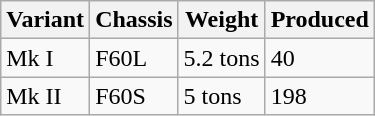<table class="wikitable">
<tr>
<th>Variant</th>
<th>Chassis</th>
<th>Weight</th>
<th>Produced</th>
</tr>
<tr>
<td>Mk I</td>
<td>F60L</td>
<td>5.2 tons</td>
<td>40</td>
</tr>
<tr>
<td>Mk II</td>
<td>F60S</td>
<td>5 tons</td>
<td>198</td>
</tr>
</table>
